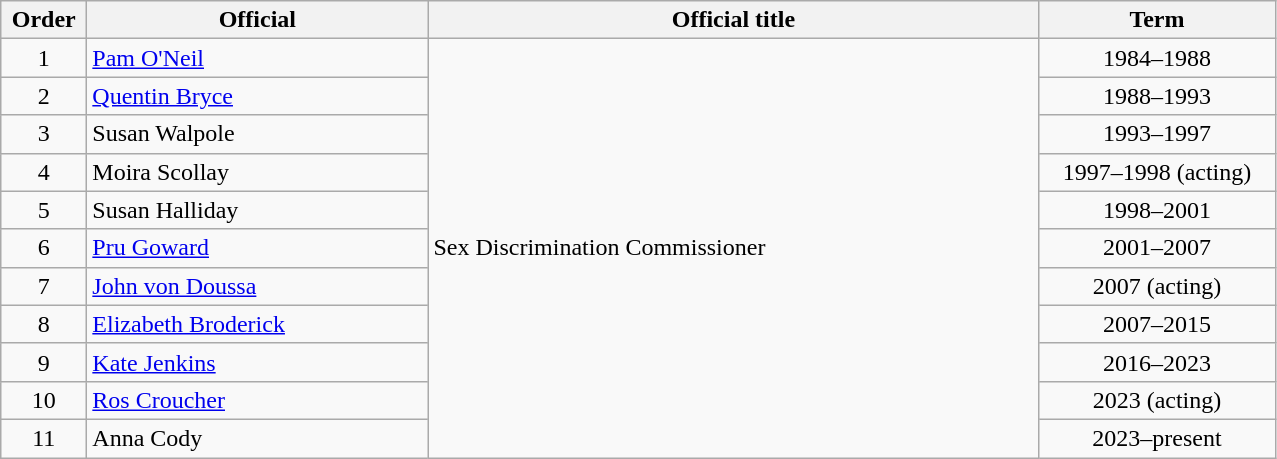<table class="wikitable">
<tr>
<th width=50>Order</th>
<th width=220>Official</th>
<th width=400>Official title</th>
<th width=150>Term</th>
</tr>
<tr>
<td align=center>1</td>
<td><a href='#'>Pam O'Neil</a></td>
<td rowspan=11>Sex Discrimination Commissioner</td>
<td align=center>1984–1988</td>
</tr>
<tr>
<td align=center>2</td>
<td><a href='#'>Quentin Bryce</a></td>
<td align=center>1988–1993</td>
</tr>
<tr>
<td align=center>3</td>
<td>Susan Walpole</td>
<td align=center>1993–1997</td>
</tr>
<tr>
<td align=center>4</td>
<td>Moira Scollay</td>
<td align=center>1997–1998 (acting)</td>
</tr>
<tr>
<td align=center>5</td>
<td>Susan Halliday</td>
<td align=center>1998–2001</td>
</tr>
<tr>
<td align=center>6</td>
<td><a href='#'>Pru Goward</a></td>
<td align=center>2001–2007</td>
</tr>
<tr>
<td align="center">7</td>
<td><a href='#'>John von Doussa</a></td>
<td align=center>2007 (acting)</td>
</tr>
<tr>
<td align="center">8</td>
<td><a href='#'>Elizabeth Broderick</a></td>
<td align=center>2007–2015</td>
</tr>
<tr>
<td align="center">9</td>
<td><a href='#'>Kate Jenkins</a></td>
<td align=center>2016–2023</td>
</tr>
<tr>
<td align="center">10</td>
<td><a href='#'>Ros Croucher</a></td>
<td align=center>2023 (acting)</td>
</tr>
<tr>
<td align="center">11</td>
<td>Anna Cody</td>
<td align=center>2023–present</td>
</tr>
</table>
